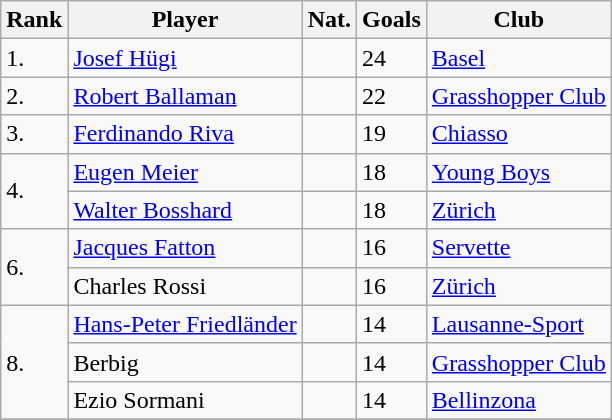<table class="wikitable sortable">
<tr>
<th>Rank</th>
<th>Player</th>
<th>Nat.</th>
<th>Goals</th>
<th>Club</th>
</tr>
<tr>
<td>1.</td>
<td><a href='#'>Josef Hügi</a></td>
<td></td>
<td>24</td>
<td><a href='#'>Basel</a></td>
</tr>
<tr>
<td>2.</td>
<td><a href='#'>Robert Ballaman</a></td>
<td></td>
<td>22</td>
<td><a href='#'>Grasshopper Club</a></td>
</tr>
<tr>
<td>3.</td>
<td><a href='#'>Ferdinando Riva</a></td>
<td></td>
<td>19</td>
<td><a href='#'>Chiasso</a></td>
</tr>
<tr>
<td rowspan=2>4.</td>
<td><a href='#'>Eugen Meier</a></td>
<td></td>
<td>18</td>
<td><a href='#'>Young Boys</a></td>
</tr>
<tr>
<td><a href='#'>Walter Bosshard</a></td>
<td></td>
<td>18</td>
<td><a href='#'>Zürich</a></td>
</tr>
<tr>
<td rowspan=2>6.</td>
<td><a href='#'>Jacques Fatton</a></td>
<td></td>
<td>16</td>
<td><a href='#'>Servette</a></td>
</tr>
<tr>
<td>Charles Rossi</td>
<td></td>
<td>16</td>
<td><a href='#'>Zürich</a></td>
</tr>
<tr>
<td rowspan=3>8.</td>
<td><a href='#'>Hans-Peter Friedländer</a></td>
<td></td>
<td>14</td>
<td><a href='#'>Lausanne-Sport</a></td>
</tr>
<tr>
<td>Berbig</td>
<td></td>
<td>14</td>
<td><a href='#'>Grasshopper Club</a></td>
</tr>
<tr>
<td>Ezio Sormani</td>
<td></td>
<td>14</td>
<td><a href='#'>Bellinzona</a></td>
</tr>
<tr>
</tr>
</table>
